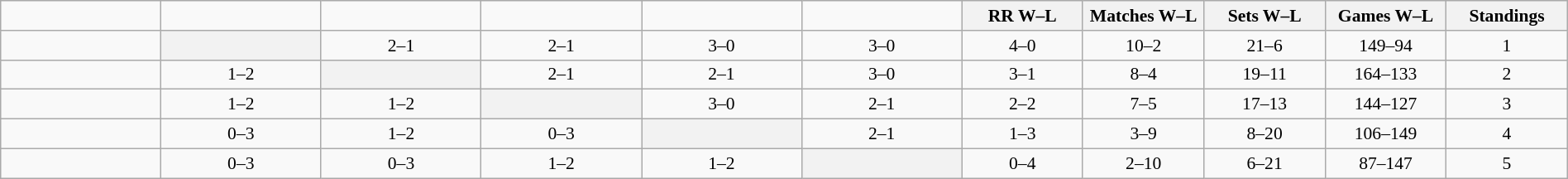<table class="wikitable" style="width: 100%; text-align:center; font-size:90%">
<tr>
<td width=108></td>
<td width=108></td>
<td width=108></td>
<td width=108></td>
<td width=108></td>
<td width=108></td>
<th width=80>RR W–L</th>
<th width=80>Matches W–L</th>
<th width=80>Sets W–L</th>
<th width=80>Games W–L</th>
<th width=80>Standings</th>
</tr>
<tr>
<td style="text-align:left;"></td>
<th bgcolor="ededed"></th>
<td>2–1</td>
<td>2–1</td>
<td>3–0</td>
<td>3–0</td>
<td>4–0</td>
<td>10–2</td>
<td>21–6</td>
<td>149–94</td>
<td>1</td>
</tr>
<tr>
<td style="text-align:left;"></td>
<td>1–2</td>
<th bgcolor="ededed"></th>
<td>2–1</td>
<td>2–1</td>
<td>3–0</td>
<td>3–1</td>
<td>8–4</td>
<td>19–11</td>
<td>164–133</td>
<td>2</td>
</tr>
<tr>
<td style="text-align:left;"></td>
<td>1–2</td>
<td>1–2</td>
<th bgcolor="ededed"></th>
<td>3–0</td>
<td>2–1</td>
<td>2–2</td>
<td>7–5</td>
<td>17–13</td>
<td>144–127</td>
<td>3</td>
</tr>
<tr>
<td style="text-align:left;"></td>
<td>0–3</td>
<td>1–2</td>
<td>0–3</td>
<th bgcolor="ededed"></th>
<td>2–1</td>
<td>1–3</td>
<td>3–9</td>
<td>8–20</td>
<td>106–149</td>
<td>4</td>
</tr>
<tr>
<td style="text-align:left;"></td>
<td>0–3</td>
<td>0–3</td>
<td>1–2</td>
<td>1–2</td>
<th bgcolor="ededed"></th>
<td>0–4</td>
<td>2–10</td>
<td>6–21</td>
<td>87–147</td>
<td>5</td>
</tr>
</table>
